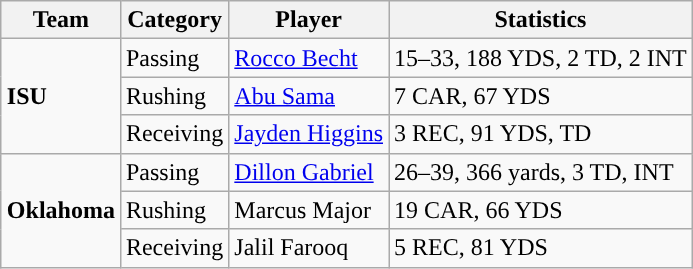<table class="wikitable" style="float: right;">
<tr>
<th>Team</th>
<th>Category</th>
<th>Player</th>
<th>Statistics</th>
</tr>
<tr>
<td rowspan=3><strong>ISU</strong></td>
<td>Passing</td>
<td><a href='#'>Rocco Becht</a></td>
<td>15–33, 188 YDS, 2 TD, 2 INT</td>
</tr>
<tr>
<td>Rushing</td>
<td><a href='#'>Abu Sama</a></td>
<td>7 CAR, 67 YDS</td>
</tr>
<tr>
<td>Receiving</td>
<td><a href='#'>Jayden Higgins</a></td>
<td>3 REC, 91 YDS, TD</td>
</tr>
<tr>
<td rowspan=3><strong>Oklahoma</strong></td>
<td>Passing</td>
<td><a href='#'>Dillon Gabriel</a></td>
<td>26–39, 366 yards, 3 TD, INT</td>
</tr>
<tr>
<td>Rushing</td>
<td>Marcus Major</td>
<td>19 CAR, 66 YDS</td>
</tr>
<tr>
<td>Receiving</td>
<td>Jalil Farooq</td>
<td>5 REC, 81 YDS</td>
</tr>
</table>
